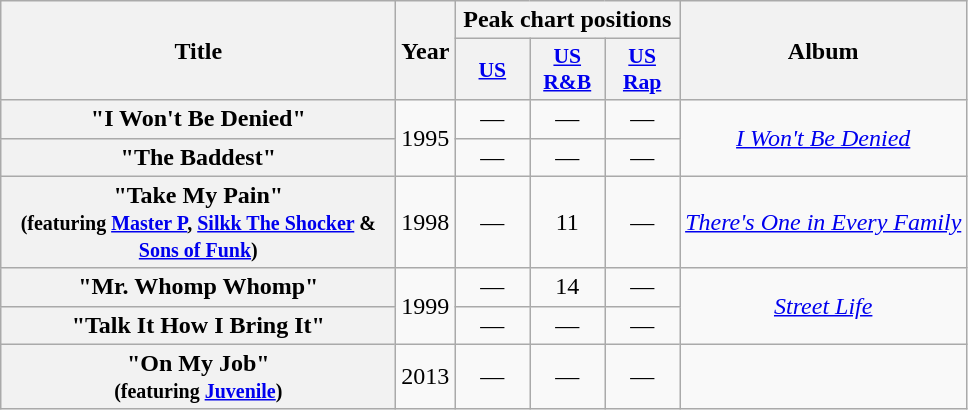<table class="wikitable plainrowheaders" style="text-align:center;">
<tr>
<th scope="col" rowspan="2" style="width:16em;">Title</th>
<th scope="col" rowspan="2">Year</th>
<th scope="col" colspan="3">Peak chart positions</th>
<th scope="col" rowspan="2">Album</th>
</tr>
<tr>
<th style="width:3em; font-size:90%"><a href='#'>US</a></th>
<th style="width:3em; font-size:90%"><a href='#'>US<br>R&B</a></th>
<th style="width:3em; font-size:90%"><a href='#'>US<br>Rap</a></th>
</tr>
<tr>
<th scope="row">"I Won't Be Denied"</th>
<td rowspan="2">1995</td>
<td>—</td>
<td>—</td>
<td>—</td>
<td rowspan="2"><em><a href='#'>I Won't Be Denied</a></em></td>
</tr>
<tr>
<th scope="row">"The Baddest"</th>
<td>—</td>
<td>—</td>
<td>—</td>
</tr>
<tr>
<th scope="row">"Take My Pain"<br><small>(featuring <a href='#'>Master P</a>, <a href='#'>Silkk The Shocker</a> & <a href='#'>Sons of Funk</a>)</small></th>
<td>1998</td>
<td>—</td>
<td>11</td>
<td>—</td>
<td><em><a href='#'>There's One in Every Family</a></em></td>
</tr>
<tr>
<th scope="row">"Mr. Whomp Whomp"</th>
<td rowspan="2">1999</td>
<td>—</td>
<td>14</td>
<td>—</td>
<td rowspan="2"><em><a href='#'>Street Life</a></em></td>
</tr>
<tr>
<th scope="row">"Talk It How I Bring It"</th>
<td>—</td>
<td>—</td>
<td>—</td>
</tr>
<tr>
<th scope="row">"On My Job"<br><small>(featuring <a href='#'>Juvenile</a>)</small></th>
<td>2013</td>
<td>—</td>
<td>—</td>
<td>—</td>
<td></td>
</tr>
</table>
